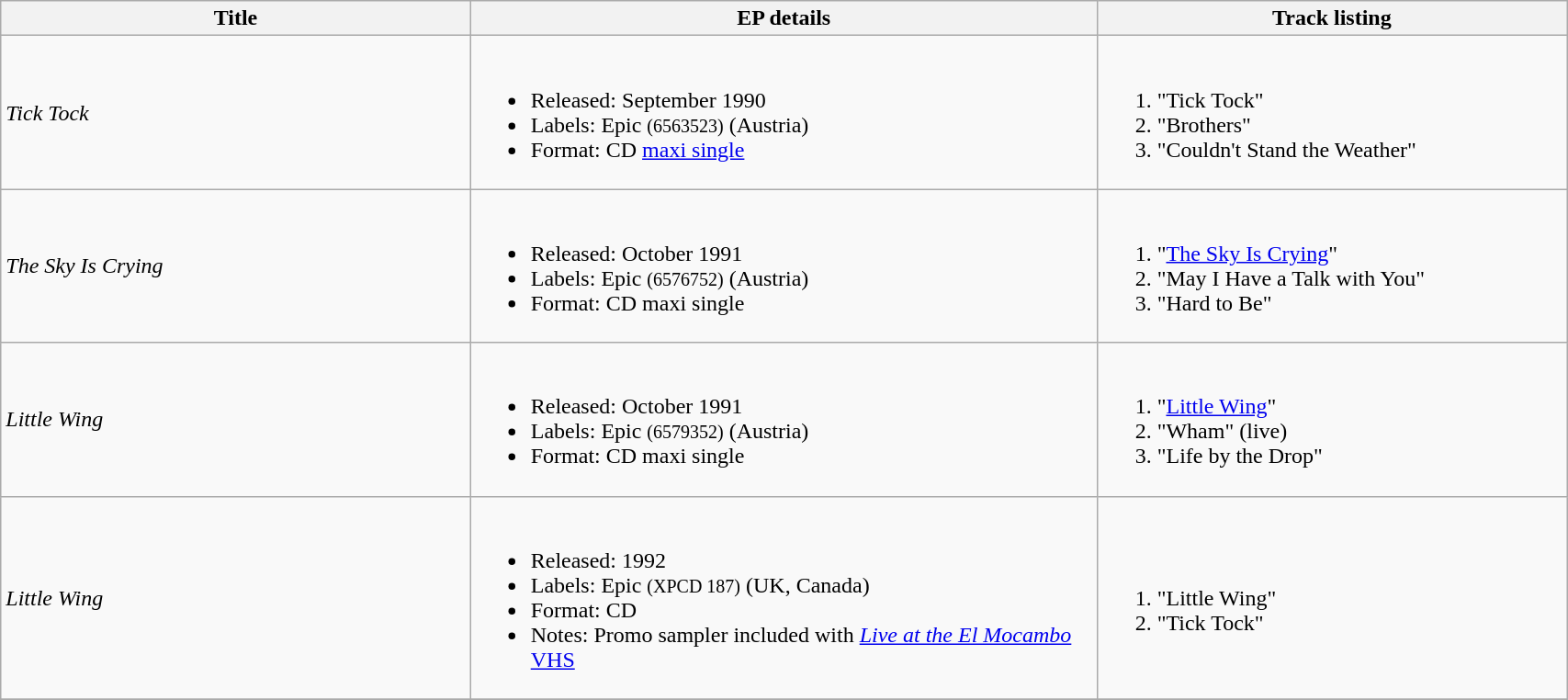<table class="wikitable" style="width: 90%;">
<tr>
<th style="width:30%">Title</th>
<th style="width:40%">EP details</th>
<th style="width:30%">Track listing</th>
</tr>
<tr>
<td><em>Tick Tock</em></td>
<td><br><ul><li>Released: September 1990</li><li>Labels: Epic <small>(6563523)</small> (Austria)</li><li>Format: CD <a href='#'>maxi single</a></li></ul></td>
<td><br><ol><li>"Tick Tock"</li><li>"Brothers"</li><li>"Couldn't Stand the Weather"</li></ol></td>
</tr>
<tr>
<td><em>The Sky Is Crying</em></td>
<td><br><ul><li>Released: October 1991</li><li>Labels: Epic <small>(6576752)</small> (Austria)</li><li>Format: CD maxi single</li></ul></td>
<td><br><ol><li>"<a href='#'>The Sky Is Crying</a>"</li><li>"May I Have a Talk with You"</li><li>"Hard to Be"</li></ol></td>
</tr>
<tr>
<td><em>Little Wing</em></td>
<td><br><ul><li>Released: October 1991</li><li>Labels: Epic <small>(6579352)</small> (Austria)</li><li>Format: CD maxi single</li></ul></td>
<td><br><ol><li>"<a href='#'>Little Wing</a>"</li><li>"Wham" (live)</li><li>"Life by the Drop"</li></ol></td>
</tr>
<tr>
<td><em>Little Wing</em></td>
<td><br><ul><li>Released: 1992</li><li>Labels: Epic <small>(XPCD 187)</small> (UK, Canada)</li><li>Format: CD</li><li>Notes: Promo sampler included with <em><a href='#'>Live at the El Mocambo</a></em> <a href='#'>VHS</a></li></ul></td>
<td><br><ol><li>"Little Wing"</li><li>"Tick Tock"</li></ol></td>
</tr>
<tr>
</tr>
</table>
